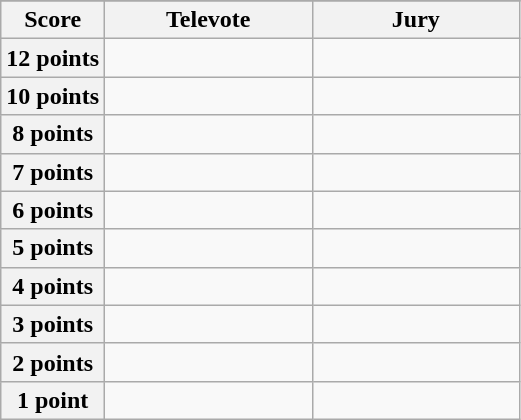<table class="wikitable">
<tr>
</tr>
<tr>
<th scope="col" width="20%">Score</th>
<th scope="col" width="40%">Televote</th>
<th scope="col" width="40%">Jury</th>
</tr>
<tr>
<th scope="row">12 points</th>
<td></td>
<td></td>
</tr>
<tr>
<th scope="row">10 points</th>
<td></td>
<td></td>
</tr>
<tr>
<th scope="row">8 points</th>
<td></td>
<td></td>
</tr>
<tr>
<th scope="row">7 points</th>
<td></td>
<td></td>
</tr>
<tr>
<th scope="row">6 points</th>
<td></td>
<td></td>
</tr>
<tr>
<th scope="row">5 points</th>
<td></td>
<td></td>
</tr>
<tr>
<th scope="row">4 points</th>
<td></td>
<td></td>
</tr>
<tr>
<th scope="row">3 points</th>
<td></td>
<td></td>
</tr>
<tr>
<th scope="row">2 points</th>
<td></td>
<td></td>
</tr>
<tr>
<th scope="row">1 point</th>
<td></td>
<td></td>
</tr>
</table>
